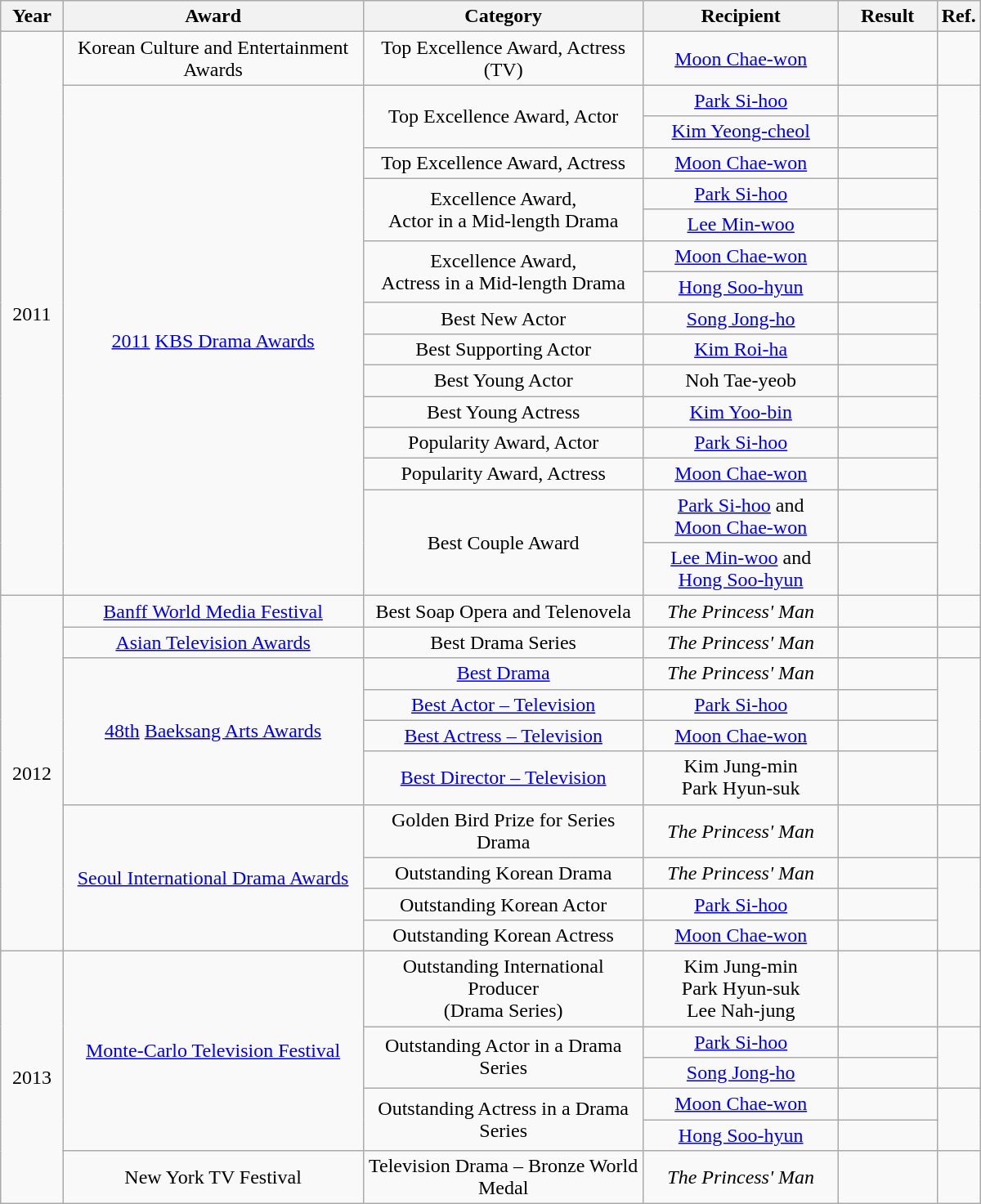<table class="wikitable" style="text-align:center; font-size:100%; width:800px">
<tr>
<th width="50">Year</th>
<th width="320">Award</th>
<th width="300">Category</th>
<th width="200">Recipient</th>
<th width="90">Result</th>
<th>Ref.</th>
</tr>
<tr>
<td rowspan=16>2011</td>
<td>Korean Culture and Entertainment Awards</td>
<td>Top Excellence Award, Actress (TV)</td>
<td><a href='#'>Moon Chae-won</a></td>
<td></td>
<td></td>
</tr>
<tr>
<td rowspan=15><a href='#'>2011</a> <a href='#'>KBS Drama Awards</a></td>
<td rowspan="2">Top Excellence Award, Actor</td>
<td><a href='#'>Park Si-hoo</a></td>
<td></td>
<td rowspan=15></td>
</tr>
<tr>
<td><a href='#'>Kim Yeong-cheol</a></td>
<td></td>
</tr>
<tr>
<td>Top Excellence Award, Actress</td>
<td><a href='#'>Moon Chae-won</a></td>
<td></td>
</tr>
<tr>
<td rowspan=2>Excellence Award, <br> Actor in a Mid-length Drama</td>
<td><a href='#'>Park Si-hoo</a></td>
<td></td>
</tr>
<tr>
<td><a href='#'>Lee Min-woo</a></td>
<td></td>
</tr>
<tr>
<td rowspan=2>Excellence Award, <br> Actress in a Mid-length Drama</td>
<td><a href='#'>Moon Chae-won</a></td>
<td></td>
</tr>
<tr>
<td><a href='#'>Hong Soo-hyun</a></td>
<td></td>
</tr>
<tr>
<td>Best New Actor</td>
<td><a href='#'>Song Jong-ho</a></td>
<td></td>
</tr>
<tr>
<td>Best Supporting Actor</td>
<td><a href='#'>Kim Roi-ha</a></td>
<td></td>
</tr>
<tr>
<td>Best Young Actor</td>
<td>Noh Tae-yeob</td>
<td></td>
</tr>
<tr>
<td>Best Young Actress</td>
<td><a href='#'>Kim Yoo-bin</a></td>
<td></td>
</tr>
<tr>
<td>Popularity Award, Actor</td>
<td><a href='#'>Park Si-hoo</a></td>
<td></td>
</tr>
<tr>
<td>Popularity Award, Actress</td>
<td><a href='#'>Moon Chae-won</a></td>
<td></td>
</tr>
<tr>
<td rowspan=2>Best Couple Award</td>
<td><a href='#'>Park Si-hoo</a> and <br> <a href='#'>Moon Chae-won</a></td>
<td></td>
</tr>
<tr>
<td><a href='#'>Lee Min-woo</a> and <br> <a href='#'>Hong Soo-hyun</a></td>
<td></td>
</tr>
<tr>
<td rowspan=10>2012</td>
<td><a href='#'>Banff World Media Festival</a></td>
<td>Best Soap Opera and Telenovela</td>
<td><em>The Princess' Man</em></td>
<td></td>
<td></td>
</tr>
<tr>
<td><a href='#'>Asian Television Awards</a></td>
<td>Best Drama Series</td>
<td><em>The Princess' Man</em></td>
<td></td>
<td></td>
</tr>
<tr>
<td rowspan=4><a href='#'>48th</a> <a href='#'>Baeksang Arts Awards</a></td>
<td><a href='#'>Best Drama</a></td>
<td><em>The Princess' Man</em></td>
<td></td>
<td rowspan=4></td>
</tr>
<tr>
<td><a href='#'>Best Actor – Television</a></td>
<td><a href='#'>Park Si-hoo</a></td>
<td></td>
</tr>
<tr>
<td><a href='#'>Best Actress – Television</a></td>
<td><a href='#'>Moon Chae-won</a></td>
<td></td>
</tr>
<tr>
<td><a href='#'>Best Director – Television</a></td>
<td>Kim Jung-min <br> Park Hyun-suk</td>
<td></td>
</tr>
<tr>
<td rowspan=4><a href='#'>Seoul International Drama Awards</a></td>
<td>Golden Bird Prize for Series Drama</td>
<td><em>The Princess' Man</em></td>
<td></td>
<td></td>
</tr>
<tr>
<td>Outstanding Korean Drama</td>
<td><em>The Princess' Man</em></td>
<td></td>
<td rowspan=3></td>
</tr>
<tr>
<td>Outstanding Korean Actor</td>
<td><a href='#'>Park Si-hoo</a></td>
<td></td>
</tr>
<tr>
<td>Outstanding Korean Actress</td>
<td><a href='#'>Moon Chae-won</a></td>
<td></td>
</tr>
<tr>
<td rowspan=6>2013</td>
<td rowspan=5><a href='#'>Monte-Carlo Television Festival</a></td>
<td>Outstanding International Producer <br> (Drama Series)</td>
<td>Kim Jung-min <br> Park Hyun-suk <br> Lee Nah-jung</td>
<td></td>
<td></td>
</tr>
<tr>
<td rowspan=2>Outstanding Actor in a Drama Series</td>
<td><a href='#'>Park Si-hoo</a></td>
<td></td>
<td rowspan=2></td>
</tr>
<tr>
<td><a href='#'>Song Jong-ho</a></td>
<td></td>
</tr>
<tr>
<td rowspan=2>Outstanding Actress in a Drama Series</td>
<td><a href='#'>Moon Chae-won</a></td>
<td></td>
<td rowspan=2></td>
</tr>
<tr>
<td><a href='#'>Hong Soo-hyun</a></td>
<td></td>
</tr>
<tr>
<td>New York TV Festival</td>
<td>Television Drama – Bronze World Medal</td>
<td><em>The Princess' Man</em></td>
<td></td>
<td></td>
</tr>
</table>
